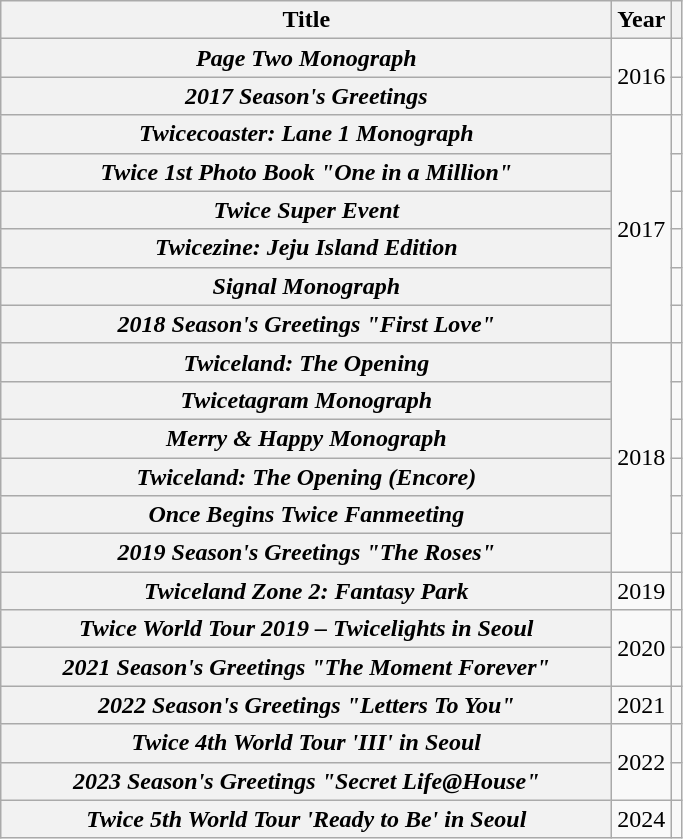<table class="wikitable plainrowheaders">
<tr>
<th ! style="width:25em;">Title</th>
<th>Year</th>
<th></th>
</tr>
<tr>
<th scope=row><em>Page Two Monograph</em></th>
<td rowspan=2>2016</td>
<td></td>
</tr>
<tr>
<th scope=row><em>2017 Season's Greetings</em></th>
<td></td>
</tr>
<tr>
<th scope=row><em>Twicecoaster: Lane 1 Monograph</em></th>
<td rowspan=6>2017</td>
<td></td>
</tr>
<tr>
<th scope=row><em>Twice 1st Photo Book "One in a Million"</em></th>
<td></td>
</tr>
<tr>
<th scope=row><em>Twice Super Event</em></th>
<td></td>
</tr>
<tr>
<th scope=row><em>Twicezine: Jeju Island Edition</em></th>
<td></td>
</tr>
<tr>
<th scope=row><em>Signal Monograph</em></th>
<td></td>
</tr>
<tr>
<th scope=row><em>2018 Season's Greetings "First Love"</em></th>
<td></td>
</tr>
<tr>
<th scope=row><em>Twiceland: The Opening</em></th>
<td rowspan=6>2018</td>
<td></td>
</tr>
<tr>
<th scope=row><em>Twicetagram Monograph</em></th>
<td></td>
</tr>
<tr>
<th scope=row><em>Merry & Happy Monograph</em></th>
<td></td>
</tr>
<tr>
<th scope=row><em>Twiceland: The Opening (Encore)</em></th>
<td></td>
</tr>
<tr>
<th scope=row><em>Once Begins Twice Fanmeeting</em></th>
<td></td>
</tr>
<tr>
<th scope=row><em>2019 Season's Greetings "The Roses"</em></th>
<td></td>
</tr>
<tr>
<th scope=row><em>Twiceland Zone 2: Fantasy Park</em></th>
<td>2019</td>
<td></td>
</tr>
<tr>
<th scope=row><em>Twice World Tour 2019 – Twicelights in Seoul</em></th>
<td rowspan=2>2020</td>
<td></td>
</tr>
<tr>
<th scope=row><em>2021 Season's Greetings "The Moment Forever"</em></th>
<td></td>
</tr>
<tr>
<th scope=row><em>2022 Season's Greetings "Letters To You"</em></th>
<td>2021</td>
<td></td>
</tr>
<tr>
<th scope=row><em>Twice 4th World Tour 'III' in Seoul</em></th>
<td rowspan=2>2022</td>
<td></td>
</tr>
<tr>
<th scope=row><em>2023 Season's Greetings "Secret Life@House"</em></th>
<td></td>
</tr>
<tr>
<th scope=row><em>Twice 5th World Tour 'Ready to Be' in Seoul</em></th>
<td>2024</td>
<td></td>
</tr>
</table>
